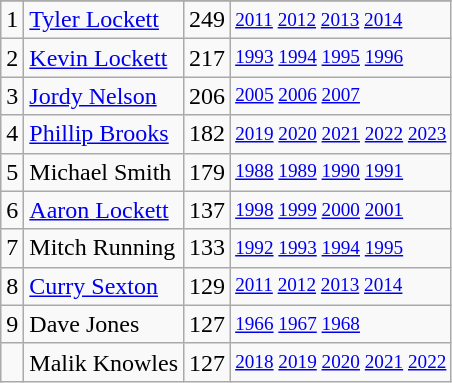<table class="wikitable">
<tr>
</tr>
<tr>
<td>1</td>
<td><a href='#'>Tyler Lockett</a></td>
<td>249</td>
<td style="font-size:80%;"><a href='#'>2011</a> <a href='#'>2012</a> <a href='#'>2013</a> <a href='#'>2014</a></td>
</tr>
<tr>
<td>2</td>
<td><a href='#'>Kevin Lockett</a></td>
<td>217</td>
<td style="font-size:80%;"><a href='#'>1993</a> <a href='#'>1994</a> <a href='#'>1995</a> <a href='#'>1996</a></td>
</tr>
<tr>
<td>3</td>
<td><a href='#'>Jordy Nelson</a></td>
<td>206</td>
<td style="font-size:80%;"><a href='#'>2005</a> <a href='#'>2006</a> <a href='#'>2007</a></td>
</tr>
<tr>
<td>4</td>
<td><a href='#'>Phillip Brooks</a></td>
<td>182</td>
<td style="font-size:80%;"><a href='#'>2019</a> <a href='#'>2020</a> <a href='#'>2021</a> <a href='#'>2022</a> <a href='#'>2023</a></td>
</tr>
<tr>
<td>5</td>
<td>Michael Smith</td>
<td>179</td>
<td style="font-size:80%;"><a href='#'>1988</a> <a href='#'>1989</a> <a href='#'>1990</a> <a href='#'>1991</a></td>
</tr>
<tr>
<td>6</td>
<td><a href='#'>Aaron Lockett</a></td>
<td>137</td>
<td style="font-size:80%;"><a href='#'>1998</a> <a href='#'>1999</a> <a href='#'>2000</a> <a href='#'>2001</a></td>
</tr>
<tr>
<td>7</td>
<td>Mitch Running</td>
<td>133</td>
<td style="font-size:80%;"><a href='#'>1992</a> <a href='#'>1993</a> <a href='#'>1994</a> <a href='#'>1995</a></td>
</tr>
<tr>
<td>8</td>
<td><a href='#'>Curry Sexton</a></td>
<td>129</td>
<td style="font-size:80%;"><a href='#'>2011</a> <a href='#'>2012</a> <a href='#'>2013</a> <a href='#'>2014</a></td>
</tr>
<tr>
<td>9</td>
<td>Dave Jones</td>
<td>127</td>
<td style="font-size:80%;"><a href='#'>1966</a> <a href='#'>1967</a> <a href='#'>1968</a></td>
</tr>
<tr>
<td></td>
<td>Malik Knowles</td>
<td>127</td>
<td style="font-size:80%;"><a href='#'>2018</a> <a href='#'>2019</a> <a href='#'>2020</a> <a href='#'>2021</a> <a href='#'>2022</a></td>
</tr>
</table>
